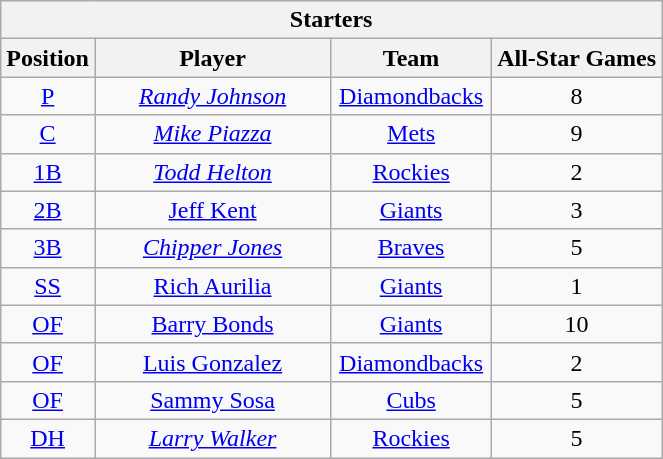<table class="wikitable" style="font-size: 100%; text-align:right;">
<tr>
<th colspan="4">Starters</th>
</tr>
<tr>
<th>Position</th>
<th width="150">Player</th>
<th width="100">Team</th>
<th>All-Star Games</th>
</tr>
<tr>
<td align="center"><a href='#'>P</a></td>
<td align="center"><em><a href='#'>Randy Johnson</a></em></td>
<td align="center"><a href='#'>Diamondbacks</a></td>
<td align="center">8</td>
</tr>
<tr>
<td align="center"><a href='#'>C</a></td>
<td align="center"><em><a href='#'>Mike Piazza</a></em></td>
<td align="center"><a href='#'>Mets</a></td>
<td align="center">9</td>
</tr>
<tr>
<td align="center"><a href='#'>1B</a></td>
<td align="center"><em><a href='#'>Todd Helton</a></em></td>
<td align="center"><a href='#'>Rockies</a></td>
<td align="center">2</td>
</tr>
<tr>
<td align="center"><a href='#'>2B</a></td>
<td align="center"><a href='#'>Jeff Kent</a></td>
<td align="center"><a href='#'>Giants</a></td>
<td align="center">3</td>
</tr>
<tr>
<td align="center"><a href='#'>3B</a></td>
<td align="center"><em><a href='#'>Chipper Jones</a></em></td>
<td align="center"><a href='#'>Braves</a></td>
<td align="center">5</td>
</tr>
<tr>
<td align="center"><a href='#'>SS</a></td>
<td align="center"><a href='#'>Rich Aurilia</a></td>
<td align="center"><a href='#'>Giants</a></td>
<td align="center">1</td>
</tr>
<tr>
<td align="center"><a href='#'>OF</a></td>
<td align="center"><a href='#'>Barry Bonds</a></td>
<td align="center"><a href='#'>Giants</a></td>
<td align="center">10</td>
</tr>
<tr>
<td align="center"><a href='#'>OF</a></td>
<td align="center"><a href='#'>Luis Gonzalez</a></td>
<td align="center"><a href='#'>Diamondbacks</a></td>
<td align="center">2</td>
</tr>
<tr>
<td align="center"><a href='#'>OF</a></td>
<td align="center"><a href='#'>Sammy Sosa</a></td>
<td align="center"><a href='#'>Cubs</a></td>
<td align="center">5</td>
</tr>
<tr>
<td align="center"><a href='#'>DH</a></td>
<td align="center"><em><a href='#'>Larry Walker</a></em></td>
<td align="center"><a href='#'>Rockies</a></td>
<td align="center">5</td>
</tr>
</table>
